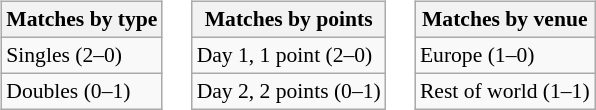<table>
<tr valign=top>
<td><br><table class="wikitable" style=font-size:90%>
<tr>
<th>Matches by type</th>
</tr>
<tr>
<td>Singles (2–0)</td>
</tr>
<tr>
<td>Doubles (0–1)</td>
</tr>
</table>
</td>
<td><br><table class="wikitable" style=font-size:90%>
<tr>
<th>Matches by points</th>
</tr>
<tr>
<td>Day 1, 1 point (2–0)</td>
</tr>
<tr>
<td>Day 2, 2 points (0–1)</td>
</tr>
</table>
</td>
<td><br><table class="wikitable" style=font-size:90%>
<tr>
<th>Matches by venue</th>
</tr>
<tr>
<td>Europe (1–0)</td>
</tr>
<tr>
<td>Rest of world (1–1)</td>
</tr>
</table>
</td>
</tr>
</table>
